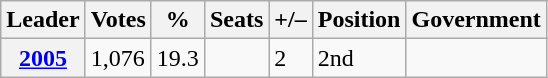<table class=wikitable style="text-align: left;">
<tr>
<th>Leader</th>
<th>Votes</th>
<th>%</th>
<th>Seats</th>
<th>+/–</th>
<th>Position</th>
<th>Government</th>
</tr>
<tr>
<th><a href='#'>2005</a></th>
<td>1,076</td>
<td>19.3</td>
<td></td>
<td> 2</td>
<td> 2nd</td>
<td></td>
</tr>
</table>
